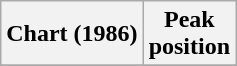<table class="wikitable sortable plainrowheaders" style="text-align:center">
<tr>
<th scope="col">Chart (1986)</th>
<th scope="col">Peak<br> position</th>
</tr>
<tr>
</tr>
</table>
